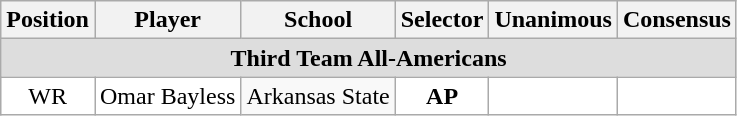<table class="wikitable">
<tr>
<th>Position</th>
<th>Player</th>
<th>School</th>
<th>Selector</th>
<th>Unanimous</th>
<th>Consensus</th>
</tr>
<tr>
<td colspan="6" style="text-align:center; background:#ddd;"><strong>Third Team All-Americans</strong></td>
</tr>
<tr style="text-align:center;">
<td style="background:white">WR</td>
<td style="background:white">Omar Bayless</td>
<td style=>Arkansas State</td>
<td style="background:white"><strong>AP</strong></td>
<td style="background:white"></td>
<td style="background:white"></td>
</tr>
</table>
